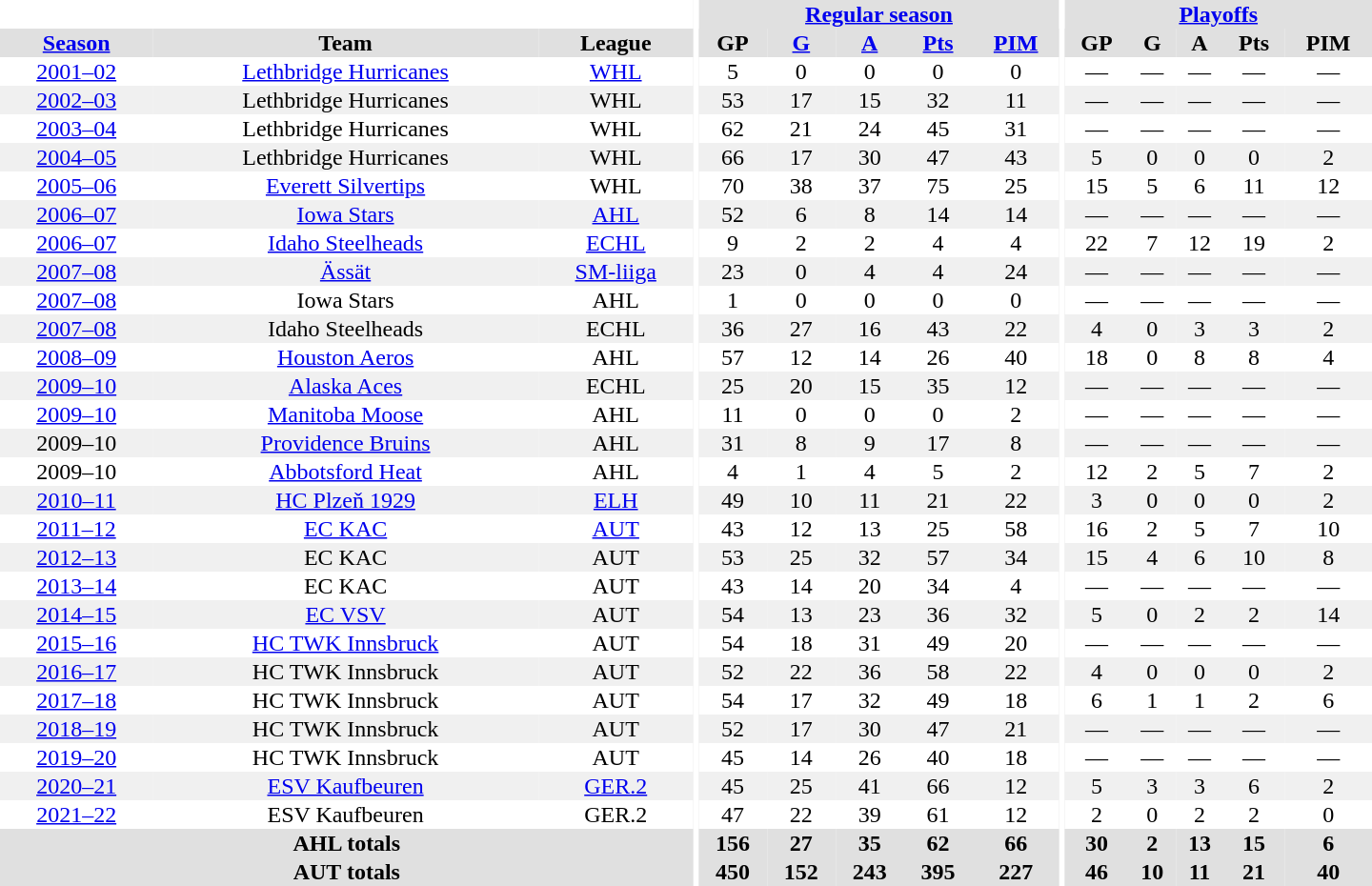<table border="0" cellpadding="1" cellspacing="0" style="text-align:center; width:60em">
<tr bgcolor="#e0e0e0">
<th colspan="3" bgcolor="#ffffff"></th>
<th rowspan="99" bgcolor="#ffffff"></th>
<th colspan="5"><a href='#'>Regular season</a></th>
<th rowspan="99" bgcolor="#ffffff"></th>
<th colspan="5"><a href='#'>Playoffs</a></th>
</tr>
<tr bgcolor="#e0e0e0">
<th><a href='#'>Season</a></th>
<th>Team</th>
<th>League</th>
<th>GP</th>
<th><a href='#'>G</a></th>
<th><a href='#'>A</a></th>
<th><a href='#'>Pts</a></th>
<th><a href='#'>PIM</a></th>
<th>GP</th>
<th>G</th>
<th>A</th>
<th>Pts</th>
<th>PIM</th>
</tr>
<tr>
<td><a href='#'>2001–02</a></td>
<td><a href='#'>Lethbridge Hurricanes</a></td>
<td><a href='#'>WHL</a></td>
<td>5</td>
<td>0</td>
<td>0</td>
<td>0</td>
<td>0</td>
<td>—</td>
<td>—</td>
<td>—</td>
<td>—</td>
<td>—</td>
</tr>
<tr bgcolor="#f0f0f0">
<td><a href='#'>2002–03</a></td>
<td>Lethbridge Hurricanes</td>
<td>WHL</td>
<td>53</td>
<td>17</td>
<td>15</td>
<td>32</td>
<td>11</td>
<td>—</td>
<td>—</td>
<td>—</td>
<td>—</td>
<td>—</td>
</tr>
<tr>
<td><a href='#'>2003–04</a></td>
<td>Lethbridge Hurricanes</td>
<td>WHL</td>
<td>62</td>
<td>21</td>
<td>24</td>
<td>45</td>
<td>31</td>
<td>—</td>
<td>—</td>
<td>—</td>
<td>—</td>
<td>—</td>
</tr>
<tr bgcolor="#f0f0f0">
<td><a href='#'>2004–05</a></td>
<td>Lethbridge Hurricanes</td>
<td>WHL</td>
<td>66</td>
<td>17</td>
<td>30</td>
<td>47</td>
<td>43</td>
<td>5</td>
<td>0</td>
<td>0</td>
<td>0</td>
<td>2</td>
</tr>
<tr>
<td><a href='#'>2005–06</a></td>
<td><a href='#'>Everett Silvertips</a></td>
<td>WHL</td>
<td>70</td>
<td>38</td>
<td>37</td>
<td>75</td>
<td>25</td>
<td>15</td>
<td>5</td>
<td>6</td>
<td>11</td>
<td>12</td>
</tr>
<tr bgcolor="#f0f0f0">
<td><a href='#'>2006–07</a></td>
<td><a href='#'>Iowa Stars</a></td>
<td><a href='#'>AHL</a></td>
<td>52</td>
<td>6</td>
<td>8</td>
<td>14</td>
<td>14</td>
<td>—</td>
<td>—</td>
<td>—</td>
<td>—</td>
<td>—</td>
</tr>
<tr>
<td><a href='#'>2006–07</a></td>
<td><a href='#'>Idaho Steelheads</a></td>
<td><a href='#'>ECHL</a></td>
<td>9</td>
<td>2</td>
<td>2</td>
<td>4</td>
<td>4</td>
<td>22</td>
<td>7</td>
<td>12</td>
<td>19</td>
<td>2</td>
</tr>
<tr bgcolor="#f0f0f0">
<td><a href='#'>2007–08</a></td>
<td><a href='#'>Ässät</a></td>
<td><a href='#'>SM-liiga</a></td>
<td>23</td>
<td>0</td>
<td>4</td>
<td>4</td>
<td>24</td>
<td>—</td>
<td>—</td>
<td>—</td>
<td>—</td>
<td>—</td>
</tr>
<tr>
<td><a href='#'>2007–08</a></td>
<td>Iowa Stars</td>
<td>AHL</td>
<td>1</td>
<td>0</td>
<td>0</td>
<td>0</td>
<td>0</td>
<td>—</td>
<td>—</td>
<td>—</td>
<td>—</td>
<td>—</td>
</tr>
<tr bgcolor="#f0f0f0">
<td><a href='#'>2007–08</a></td>
<td>Idaho Steelheads</td>
<td>ECHL</td>
<td>36</td>
<td>27</td>
<td>16</td>
<td>43</td>
<td>22</td>
<td>4</td>
<td>0</td>
<td>3</td>
<td>3</td>
<td>2</td>
</tr>
<tr>
<td><a href='#'>2008–09</a></td>
<td><a href='#'>Houston Aeros</a></td>
<td>AHL</td>
<td>57</td>
<td>12</td>
<td>14</td>
<td>26</td>
<td>40</td>
<td>18</td>
<td>0</td>
<td>8</td>
<td>8</td>
<td>4</td>
</tr>
<tr bgcolor="#f0f0f0">
<td><a href='#'>2009–10</a></td>
<td><a href='#'>Alaska Aces</a></td>
<td>ECHL</td>
<td>25</td>
<td>20</td>
<td>15</td>
<td>35</td>
<td>12</td>
<td>—</td>
<td>—</td>
<td>—</td>
<td>—</td>
<td>—</td>
</tr>
<tr>
<td><a href='#'>2009–10</a></td>
<td><a href='#'>Manitoba Moose</a></td>
<td>AHL</td>
<td>11</td>
<td>0</td>
<td>0</td>
<td>0</td>
<td>2</td>
<td>—</td>
<td>—</td>
<td>—</td>
<td>—</td>
<td>—</td>
</tr>
<tr bgcolor="#f0f0f0">
<td>2009–10</td>
<td><a href='#'>Providence Bruins</a></td>
<td>AHL</td>
<td>31</td>
<td>8</td>
<td>9</td>
<td>17</td>
<td>8</td>
<td>—</td>
<td>—</td>
<td>—</td>
<td>—</td>
<td>—</td>
</tr>
<tr>
<td>2009–10</td>
<td><a href='#'>Abbotsford Heat</a></td>
<td>AHL</td>
<td>4</td>
<td>1</td>
<td>4</td>
<td>5</td>
<td>2</td>
<td>12</td>
<td>2</td>
<td>5</td>
<td>7</td>
<td>2</td>
</tr>
<tr bgcolor="#f0f0f0">
<td><a href='#'>2010–11</a></td>
<td><a href='#'>HC Plzeň 1929</a></td>
<td><a href='#'>ELH</a></td>
<td>49</td>
<td>10</td>
<td>11</td>
<td>21</td>
<td>22</td>
<td>3</td>
<td>0</td>
<td>0</td>
<td>0</td>
<td>2</td>
</tr>
<tr>
<td><a href='#'>2011–12</a></td>
<td><a href='#'>EC KAC</a></td>
<td><a href='#'>AUT</a></td>
<td>43</td>
<td>12</td>
<td>13</td>
<td>25</td>
<td>58</td>
<td>16</td>
<td>2</td>
<td>5</td>
<td>7</td>
<td>10</td>
</tr>
<tr bgcolor="#f0f0f0">
<td><a href='#'>2012–13</a></td>
<td>EC KAC</td>
<td>AUT</td>
<td>53</td>
<td>25</td>
<td>32</td>
<td>57</td>
<td>34</td>
<td>15</td>
<td>4</td>
<td>6</td>
<td>10</td>
<td>8</td>
</tr>
<tr>
<td><a href='#'>2013–14</a></td>
<td>EC KAC</td>
<td>AUT</td>
<td>43</td>
<td>14</td>
<td>20</td>
<td>34</td>
<td>4</td>
<td>—</td>
<td>—</td>
<td>—</td>
<td>—</td>
<td>—</td>
</tr>
<tr bgcolor="#f0f0f0">
<td><a href='#'>2014–15</a></td>
<td><a href='#'>EC VSV</a></td>
<td>AUT</td>
<td>54</td>
<td>13</td>
<td>23</td>
<td>36</td>
<td>32</td>
<td>5</td>
<td>0</td>
<td>2</td>
<td>2</td>
<td>14</td>
</tr>
<tr>
<td><a href='#'>2015–16</a></td>
<td><a href='#'>HC TWK Innsbruck</a></td>
<td>AUT</td>
<td>54</td>
<td>18</td>
<td>31</td>
<td>49</td>
<td>20</td>
<td>—</td>
<td>—</td>
<td>—</td>
<td>—</td>
<td>—</td>
</tr>
<tr bgcolor="#f0f0f0">
<td><a href='#'>2016–17</a></td>
<td>HC TWK Innsbruck</td>
<td>AUT</td>
<td>52</td>
<td>22</td>
<td>36</td>
<td>58</td>
<td>22</td>
<td>4</td>
<td>0</td>
<td>0</td>
<td>0</td>
<td>2</td>
</tr>
<tr>
<td><a href='#'>2017–18</a></td>
<td>HC TWK Innsbruck</td>
<td>AUT</td>
<td>54</td>
<td>17</td>
<td>32</td>
<td>49</td>
<td>18</td>
<td>6</td>
<td>1</td>
<td>1</td>
<td>2</td>
<td>6</td>
</tr>
<tr bgcolor="#f0f0f0">
<td><a href='#'>2018–19</a></td>
<td>HC TWK Innsbruck</td>
<td>AUT</td>
<td>52</td>
<td>17</td>
<td>30</td>
<td>47</td>
<td>21</td>
<td>—</td>
<td>—</td>
<td>—</td>
<td>—</td>
<td>—</td>
</tr>
<tr>
<td><a href='#'>2019–20</a></td>
<td>HC TWK Innsbruck</td>
<td>AUT</td>
<td>45</td>
<td>14</td>
<td>26</td>
<td>40</td>
<td>18</td>
<td>—</td>
<td>—</td>
<td>—</td>
<td>—</td>
<td>—</td>
</tr>
<tr bgcolor="#f0f0f0">
<td><a href='#'>2020–21</a></td>
<td><a href='#'>ESV Kaufbeuren</a></td>
<td><a href='#'>GER.2</a></td>
<td>45</td>
<td>25</td>
<td>41</td>
<td>66</td>
<td>12</td>
<td>5</td>
<td>3</td>
<td>3</td>
<td>6</td>
<td>2</td>
</tr>
<tr>
<td><a href='#'>2021–22</a></td>
<td>ESV Kaufbeuren</td>
<td>GER.2</td>
<td>47</td>
<td>22</td>
<td>39</td>
<td>61</td>
<td>12</td>
<td>2</td>
<td>0</td>
<td>2</td>
<td>2</td>
<td>0</td>
</tr>
<tr bgcolor="#e0e0e0">
<th colspan="3">AHL totals</th>
<th>156</th>
<th>27</th>
<th>35</th>
<th>62</th>
<th>66</th>
<th>30</th>
<th>2</th>
<th>13</th>
<th>15</th>
<th>6</th>
</tr>
<tr bgcolor="#e0e0e0">
<th colspan="3">AUT totals</th>
<th>450</th>
<th>152</th>
<th>243</th>
<th>395</th>
<th>227</th>
<th>46</th>
<th>10</th>
<th>11</th>
<th>21</th>
<th>40</th>
</tr>
</table>
